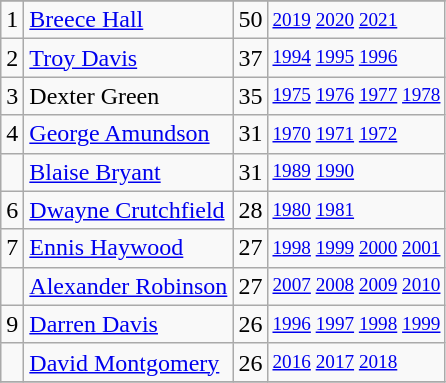<table class="wikitable">
<tr>
</tr>
<tr>
<td>1</td>
<td><a href='#'>Breece Hall</a></td>
<td>50</td>
<td style="font-size:80%;"><a href='#'>2019</a> <a href='#'>2020</a> <a href='#'>2021</a></td>
</tr>
<tr>
<td>2</td>
<td><a href='#'>Troy Davis</a></td>
<td>37</td>
<td style="font-size:80%;"><a href='#'>1994</a> <a href='#'>1995</a> <a href='#'>1996</a></td>
</tr>
<tr>
<td>3</td>
<td>Dexter Green</td>
<td>35</td>
<td style="font-size:80%;"><a href='#'>1975</a> <a href='#'>1976</a> <a href='#'>1977</a> <a href='#'>1978</a></td>
</tr>
<tr>
<td>4</td>
<td><a href='#'>George Amundson</a></td>
<td>31</td>
<td style="font-size:80%;"><a href='#'>1970</a> <a href='#'>1971</a> <a href='#'>1972</a></td>
</tr>
<tr>
<td></td>
<td><a href='#'>Blaise Bryant</a></td>
<td>31</td>
<td style="font-size:80%;"><a href='#'>1989</a> <a href='#'>1990</a></td>
</tr>
<tr>
<td>6</td>
<td><a href='#'>Dwayne Crutchfield</a></td>
<td>28</td>
<td style="font-size:80%;"><a href='#'>1980</a> <a href='#'>1981</a></td>
</tr>
<tr>
<td>7</td>
<td><a href='#'>Ennis Haywood</a></td>
<td>27</td>
<td style="font-size:80%;"><a href='#'>1998</a> <a href='#'>1999</a> <a href='#'>2000</a> <a href='#'>2001</a></td>
</tr>
<tr>
<td></td>
<td><a href='#'>Alexander Robinson</a></td>
<td>27</td>
<td style="font-size:80%;"><a href='#'>2007</a> <a href='#'>2008</a> <a href='#'>2009</a> <a href='#'>2010</a></td>
</tr>
<tr>
<td>9</td>
<td><a href='#'>Darren Davis</a></td>
<td>26</td>
<td style="font-size:80%;"><a href='#'>1996</a> <a href='#'>1997</a> <a href='#'>1998</a> <a href='#'>1999</a></td>
</tr>
<tr>
<td></td>
<td><a href='#'>David Montgomery</a></td>
<td>26</td>
<td style="font-size:80%;"><a href='#'>2016</a> <a href='#'>2017</a> <a href='#'>2018</a></td>
</tr>
<tr>
</tr>
</table>
